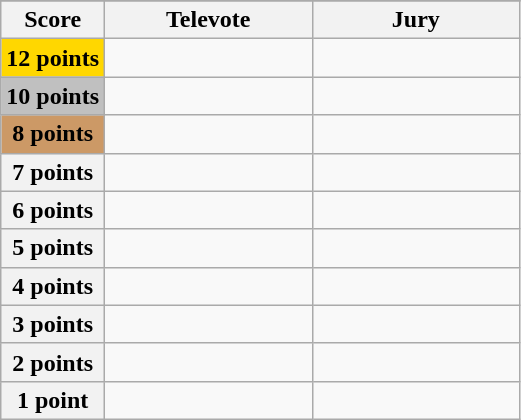<table class="wikitable">
<tr>
</tr>
<tr>
<th scope="col" width="20%">Score</th>
<th scope="col" width="40%">Televote</th>
<th scope="col" width="40%">Jury</th>
</tr>
<tr>
<th scope="row" style="background:gold">12 points</th>
<td></td>
<td></td>
</tr>
<tr>
<th scope="row" style="background:silver">10 points</th>
<td></td>
<td></td>
</tr>
<tr>
<th scope="row" style="background:#CC9966">8 points</th>
<td></td>
<td></td>
</tr>
<tr>
<th scope="row">7 points</th>
<td></td>
<td></td>
</tr>
<tr>
<th scope="row">6 points</th>
<td></td>
<td></td>
</tr>
<tr>
<th scope="row">5 points</th>
<td></td>
<td></td>
</tr>
<tr>
<th scope="row">4 points</th>
<td></td>
<td></td>
</tr>
<tr>
<th scope="row">3 points</th>
<td></td>
<td></td>
</tr>
<tr>
<th scope="row">2 points</th>
<td></td>
<td></td>
</tr>
<tr>
<th scope="row">1 point</th>
<td></td>
<td></td>
</tr>
</table>
